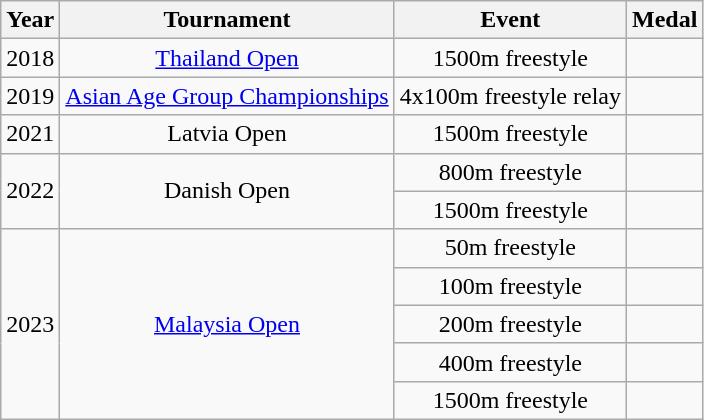<table class="wikitable" style="text-align:center;">
<tr>
<th>Year</th>
<th>Tournament</th>
<th>Event</th>
<th>Medal</th>
</tr>
<tr>
<td>2018</td>
<td><a href='#'>Thailand Open</a></td>
<td>1500m freestyle</td>
<td></td>
</tr>
<tr>
<td>2019</td>
<td><a href='#'>Asian Age Group Championships</a></td>
<td>4x100m freestyle relay</td>
<td></td>
</tr>
<tr>
<td>2021</td>
<td>Latvia Open</td>
<td>1500m freestyle</td>
<td></td>
</tr>
<tr>
<td rowspan=2>2022</td>
<td rowspan=2>Danish Open</td>
<td>800m freestyle</td>
<td></td>
</tr>
<tr>
<td>1500m freestyle</td>
<td></td>
</tr>
<tr>
<td rowspan=5>2023</td>
<td rowspan=5><a href='#'>Malaysia Open</a></td>
<td>50m freestyle</td>
<td></td>
</tr>
<tr>
<td>100m freestyle</td>
<td></td>
</tr>
<tr>
<td>200m freestyle</td>
<td></td>
</tr>
<tr>
<td>400m freestyle</td>
<td></td>
</tr>
<tr>
<td>1500m freestyle</td>
<td></td>
</tr>
</table>
